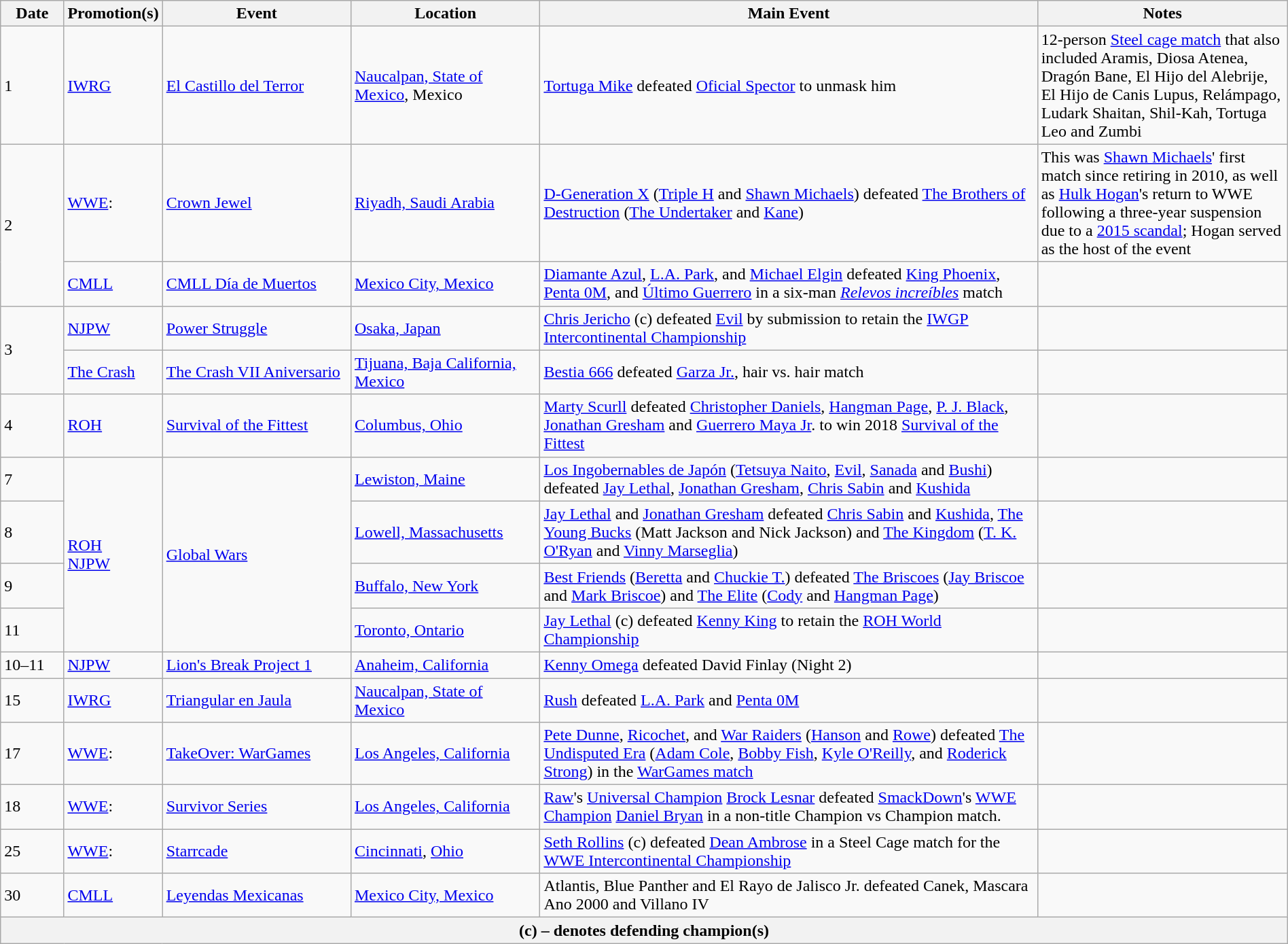<table class="wikitable" style="width:100%;">
<tr>
<th width=5%>Date</th>
<th width=5%>Promotion(s)</th>
<th style="width:15%;">Event</th>
<th style="width:15%;">Location</th>
<th style="width:40%;">Main Event</th>
<th style="width:20%;">Notes</th>
</tr>
<tr>
<td>1</td>
<td><a href='#'>IWRG</a></td>
<td><a href='#'>El Castillo del Terror</a></td>
<td><a href='#'>Naucalpan, State of Mexico</a>, Mexico</td>
<td><a href='#'>Tortuga Mike</a> defeated <a href='#'>Oficial Spector</a> to unmask him</td>
<td>12-person <a href='#'>Steel cage match</a> that also included Aramis, Diosa Atenea, Dragón Bane, El Hijo del Alebrije, El Hijo de Canis Lupus, Relámpago, Ludark Shaitan, Shil-Kah, Tortuga Leo and Zumbi</td>
</tr>
<tr>
<td rowspan=2>2</td>
<td><a href='#'>WWE</a>:<br></td>
<td><a href='#'>Crown Jewel</a></td>
<td><a href='#'>Riyadh, Saudi Arabia</a></td>
<td><a href='#'>D-Generation X</a> (<a href='#'>Triple H</a> and <a href='#'>Shawn Michaels</a>) defeated <a href='#'>The Brothers of Destruction</a> (<a href='#'>The Undertaker</a> and <a href='#'>Kane</a>)</td>
<td>This was <a href='#'>Shawn Michaels</a>' first match since retiring in 2010, as well as <a href='#'>Hulk Hogan</a>'s return to WWE following a three-year suspension due to a <a href='#'>2015 scandal</a>; Hogan served as the host of the event</td>
</tr>
<tr>
<td><a href='#'>CMLL</a></td>
<td><a href='#'>CMLL Día de Muertos</a></td>
<td><a href='#'>Mexico City, Mexico</a></td>
<td><a href='#'>Diamante Azul</a>, <a href='#'>L.A. Park</a>, and <a href='#'>Michael Elgin</a> defeated <a href='#'>King Phoenix</a>, <a href='#'>Penta 0M</a>, and <a href='#'>Último Guerrero</a> in a six-man <em><a href='#'>Relevos increíbles</a></em> match</td>
<td></td>
</tr>
<tr>
<td rowspan=2>3</td>
<td><a href='#'>NJPW</a></td>
<td><a href='#'>Power Struggle</a></td>
<td><a href='#'>Osaka, Japan</a></td>
<td><a href='#'>Chris Jericho</a> (c) defeated <a href='#'>Evil</a> by submission	to retain the <a href='#'>IWGP Intercontinental Championship</a></td>
<td></td>
</tr>
<tr>
<td><a href='#'>The Crash</a></td>
<td><a href='#'>The Crash VII Aniversario</a></td>
<td><a href='#'>Tijuana, Baja California, Mexico</a></td>
<td><a href='#'>Bestia 666</a> defeated <a href='#'>Garza Jr.</a>, hair vs. hair match</td>
<td></td>
</tr>
<tr>
<td>4</td>
<td><a href='#'>ROH</a></td>
<td><a href='#'>Survival of the Fittest</a></td>
<td><a href='#'>Columbus, Ohio</a></td>
<td><a href='#'>Marty Scurll</a> defeated <a href='#'>Christopher Daniels</a>, <a href='#'>Hangman Page</a>, <a href='#'>P. J. Black</a>, <a href='#'>Jonathan Gresham</a> and <a href='#'>Guerrero Maya Jr</a>. to win 2018 <a href='#'>Survival of the Fittest</a></td>
<td></td>
</tr>
<tr>
<td>7</td>
<td rowspan="4"><a href='#'>ROH</a><br> <a href='#'>NJPW</a></td>
<td rowspan="4"><a href='#'>Global Wars</a></td>
<td><a href='#'>Lewiston, Maine</a></td>
<td><a href='#'>Los Ingobernables de Japón</a> (<a href='#'>Tetsuya Naito</a>, <a href='#'>Evil</a>, <a href='#'>Sanada</a> and <a href='#'>Bushi</a>) defeated <a href='#'>Jay Lethal</a>, <a href='#'>Jonathan Gresham</a>, <a href='#'>Chris Sabin</a> and <a href='#'>Kushida</a></td>
<td></td>
</tr>
<tr>
<td>8</td>
<td><a href='#'>Lowell, Massachusetts</a></td>
<td><a href='#'>Jay Lethal</a> and <a href='#'>Jonathan Gresham</a> defeated <a href='#'>Chris Sabin</a> and <a href='#'>Kushida</a>, <a href='#'>The Young Bucks</a> (Matt Jackson and Nick Jackson) and <a href='#'>The Kingdom</a> (<a href='#'>T. K. O'Ryan</a> and <a href='#'>Vinny Marseglia</a>)</td>
<td></td>
</tr>
<tr>
<td>9</td>
<td><a href='#'>Buffalo, New York</a></td>
<td><a href='#'>Best Friends</a> (<a href='#'>Beretta</a> and <a href='#'>Chuckie T.</a>) defeated <a href='#'>The Briscoes</a> (<a href='#'>Jay Briscoe</a> and <a href='#'>Mark Briscoe</a>) and <a href='#'>The Elite</a> (<a href='#'>Cody</a> and <a href='#'>Hangman Page</a>)</td>
<td></td>
</tr>
<tr>
<td>11</td>
<td><a href='#'>Toronto, Ontario</a></td>
<td><a href='#'>Jay Lethal</a> (c) defeated <a href='#'>Kenny King</a> to retain the <a href='#'>ROH World Championship</a></td>
<td></td>
</tr>
<tr>
<td>10–11</td>
<td><a href='#'>NJPW</a></td>
<td><a href='#'>Lion's Break Project 1</a></td>
<td><a href='#'>Anaheim, California</a></td>
<td><a href='#'>Kenny Omega</a> defeated David Finlay (Night 2)</td>
<td></td>
</tr>
<tr>
<td>15</td>
<td><a href='#'>IWRG</a></td>
<td><a href='#'>Triangular en Jaula</a></td>
<td><a href='#'>Naucalpan, State of Mexico</a></td>
<td><a href='#'>Rush</a> defeated <a href='#'>L.A. Park</a> and <a href='#'>Penta 0M</a></td>
<td></td>
</tr>
<tr>
<td>17</td>
<td><a href='#'>WWE</a>:<br></td>
<td><a href='#'>TakeOver: WarGames</a></td>
<td><a href='#'>Los Angeles, California</a></td>
<td><a href='#'>Pete Dunne</a>, <a href='#'>Ricochet</a>, and <a href='#'>War Raiders</a> (<a href='#'>Hanson</a> and <a href='#'>Rowe</a>) defeated <a href='#'>The Undisputed Era</a> (<a href='#'>Adam Cole</a>, <a href='#'>Bobby Fish</a>, <a href='#'>Kyle O'Reilly</a>, and <a href='#'>Roderick Strong</a>) in the <a href='#'>WarGames match</a></td>
<td></td>
</tr>
<tr>
<td>18</td>
<td><a href='#'>WWE</a>:<br></td>
<td><a href='#'>Survivor Series</a></td>
<td><a href='#'>Los Angeles, California</a></td>
<td><a href='#'>Raw</a>'s <a href='#'>Universal Champion</a> <a href='#'>Brock Lesnar</a> defeated <a href='#'>SmackDown</a>'s <a href='#'>WWE Champion</a> <a href='#'>Daniel Bryan</a> in a non-title Champion vs Champion match.</td>
<td></td>
</tr>
<tr>
<td>25</td>
<td><a href='#'>WWE</a>:<br></td>
<td><a href='#'>Starrcade</a></td>
<td><a href='#'>Cincinnati</a>, <a href='#'>Ohio</a></td>
<td><a href='#'>Seth Rollins</a> (c) defeated <a href='#'>Dean Ambrose</a> in a Steel Cage match for the <a href='#'>WWE Intercontinental Championship</a></td>
<td></td>
</tr>
<tr>
<td>30</td>
<td><a href='#'>CMLL</a></td>
<td><a href='#'>Leyendas Mexicanas</a></td>
<td><a href='#'>Mexico City, Mexico</a></td>
<td>Atlantis, Blue Panther and El Rayo de Jalisco Jr. defeated Canek, Mascara Ano 2000 and Villano IV</td>
</tr>
<tr>
<th colspan="6">(c) – denotes defending champion(s)</th>
</tr>
</table>
